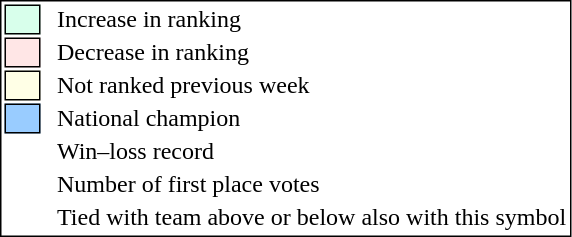<table style="border:1px solid black;">
<tr>
<td style="background:#D8FFEB; width:20px; border:1px solid black;"></td>
<td> </td>
<td>Increase in ranking</td>
</tr>
<tr>
<td style="background:#FFE6E6; width:20px; border:1px solid black;"></td>
<td> </td>
<td>Decrease in ranking</td>
</tr>
<tr>
<td style="background:#FFFFE6; width:20px; border:1px solid black;"></td>
<td> </td>
<td>Not ranked previous week</td>
</tr>
<tr>
<td style="background:#9cf; width:20px; border:1px solid black;"></td>
<td> </td>
<td>National champion</td>
</tr>
<tr>
<td></td>
<td> </td>
<td>Win–loss record</td>
</tr>
<tr>
<td></td>
<td> </td>
<td>Number of first place votes</td>
</tr>
<tr>
<td></td>
<td></td>
<td>Tied with team above or below also with this symbol</td>
</tr>
</table>
